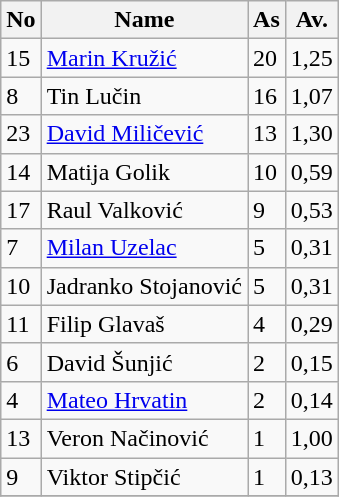<table class="wikitable">
<tr>
<th>No</th>
<th>Name</th>
<th>As</th>
<th>Av.</th>
</tr>
<tr>
<td>15</td>
<td><a href='#'>Marin Kružić</a></td>
<td>20</td>
<td>1,25</td>
</tr>
<tr>
<td>8</td>
<td>Tin Lučin</td>
<td>16</td>
<td>1,07</td>
</tr>
<tr>
<td>23</td>
<td><a href='#'>David Miličević</a></td>
<td>13</td>
<td>1,30</td>
</tr>
<tr>
<td>14</td>
<td>Matija Golik</td>
<td>10</td>
<td>0,59</td>
</tr>
<tr>
<td>17</td>
<td>Raul Valković</td>
<td>9</td>
<td>0,53</td>
</tr>
<tr>
<td>7</td>
<td><a href='#'>Milan Uzelac</a></td>
<td>5</td>
<td>0,31</td>
</tr>
<tr>
<td>10</td>
<td>Jadranko Stojanović</td>
<td>5</td>
<td>0,31</td>
</tr>
<tr>
<td>11</td>
<td>Filip Glavaš</td>
<td>4</td>
<td>0,29</td>
</tr>
<tr>
<td>6</td>
<td>David Šunjić</td>
<td>2</td>
<td>0,15</td>
</tr>
<tr>
<td>4</td>
<td><a href='#'>Mateo Hrvatin</a></td>
<td>2</td>
<td>0,14</td>
</tr>
<tr>
<td>13</td>
<td>Veron Načinović</td>
<td>1</td>
<td>1,00</td>
</tr>
<tr>
<td>9</td>
<td>Viktor Stipčić</td>
<td>1</td>
<td>0,13</td>
</tr>
<tr>
</tr>
</table>
